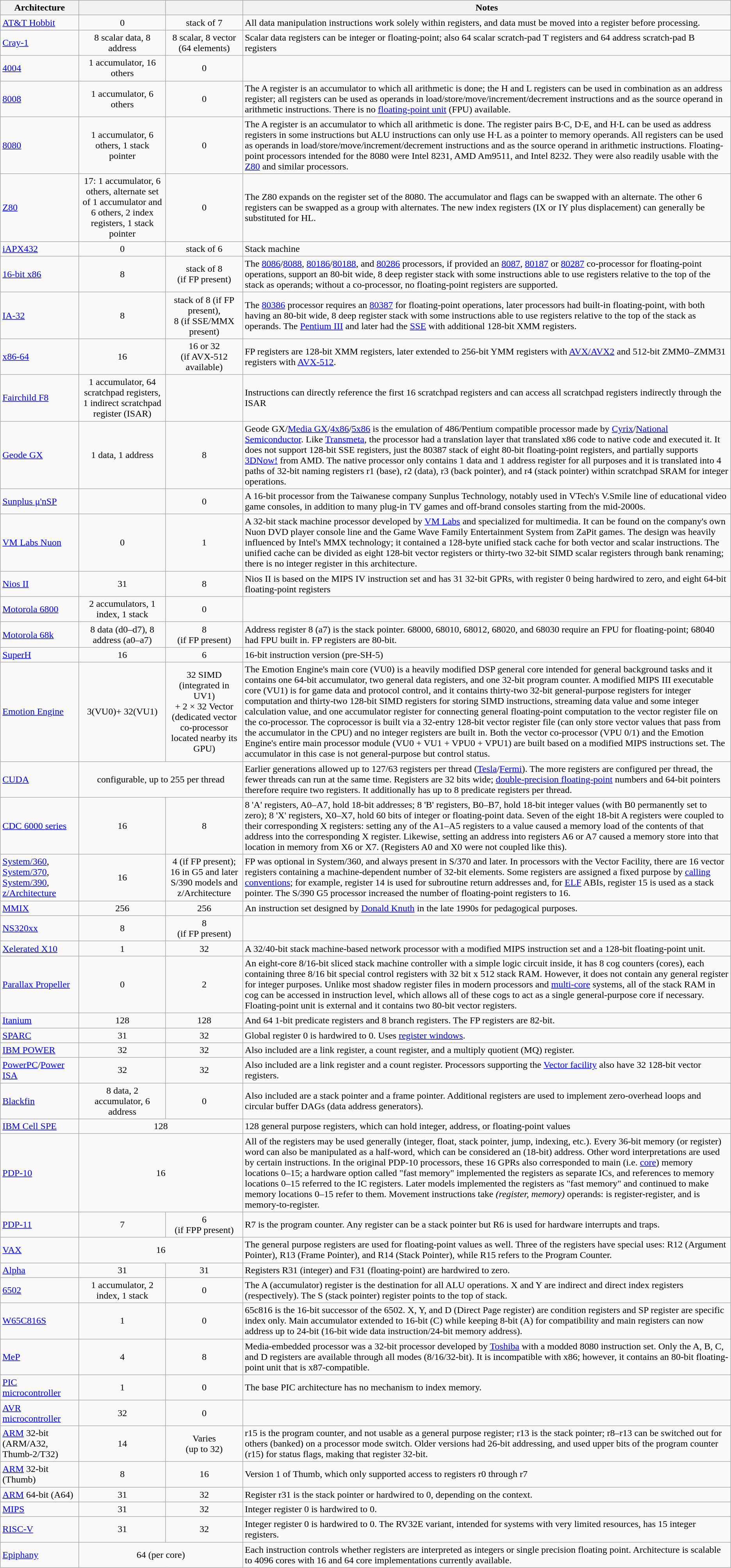<table class="wikitable sortable  sticky-header" align="left">
<tr>
<th>Architecture</th>
<th></th>
<th></th>
<th>Notes</th>
</tr>
<tr>
<td><a href='#'>AT&T Hobbit</a></td>
<td style="text-align:center;">0</td>
<td style="text-align:center;">stack of 7</td>
<td>All data manipulation instructions work solely within registers, and data must be moved into a register before processing.</td>
</tr>
<tr>
<td><a href='#'>Cray-1</a></td>
<td style="text-align:center;">8 scalar data, 8 address</td>
<td style="text-align:center;">8 scalar, 8 vector<br>(64 elements)</td>
<td>Scalar data registers can be integer or floating-point; also 64 scalar scratch-pad T registers and 64 address scratch-pad B registers</td>
</tr>
<tr>
<td><a href='#'>4004</a></td>
<td style="text-align:center;">1 accumulator, 16 others</td>
<td style="text-align:center;">0</td>
<td></td>
</tr>
<tr>
<td><a href='#'>8008</a></td>
<td style="text-align:center;">1 accumulator, 6 others</td>
<td style="text-align:center;">0</td>
<td>The A register is an accumulator to which all arithmetic is done; the H and L registers can be used in combination as an address register; all registers can be used as operands in load/store/move/increment/decrement instructions and as the source operand in arithmetic instructions.  There is no <a href='#'>floating-point unit</a> (FPU) available.</td>
</tr>
<tr>
<td><a href='#'>8080</a></td>
<td style="text-align:center;">1 accumulator, 6 others, 1 stack pointer</td>
<td style="text-align:center;">0</td>
<td>The A register is an accumulator to which all arithmetic is done. The register pairs B·C, D·E, and H·L can be used as address registers in some instructions but ALU instructions can only use H·L as a pointer to memory operands. All registers can be used as operands in load/store/move/increment/decrement instructions and as the source operand in arithmetic instructions. Floating-point processors intended for the 8080 were Intel 8231, AMD Am9511, and Intel 8232. They were also readily usable with the <a href='#'>Z80</a> and similar processors.</td>
</tr>
<tr>
<td><a href='#'>Z80</a></td>
<td style="text-align:center;">17: 1 accumulator, 6 others, alternate set of 1 accumulator and 6 others, 2 index registers, 1 stack pointer</td>
<td style="text-align:center;">0</td>
<td>The Z80 expands on the register set of the 8080. The accumulator and flags can be swapped with an alternate. The other 6 registers can be swapped as a group with alternates. The new index registers (IX or IY plus displacement) can generally be substituted for HL.</td>
</tr>
<tr>
<td><a href='#'>iAPX432</a></td>
<td style="text-align:center;">0</td>
<td style="text-align:center;">stack of 6</td>
<td>Stack machine</td>
</tr>
<tr>
<td><a href='#'>16-bit x86</a></td>
<td style="text-align:center;">8</td>
<td style="text-align:center;">stack of 8<br>(if FP present)</td>
<td>The <a href='#'>8086</a>/<a href='#'>8088</a>, <a href='#'>80186</a>/<a href='#'>80188</a>, and <a href='#'>80286</a> processors, if provided an <a href='#'>8087</a>, <a href='#'>80187</a> or <a href='#'>80287</a> co-processor for floating-point operations, support an 80-bit wide, 8 deep register stack with some instructions able to use registers relative to the top of the stack as operands; without a co-processor, no floating-point registers are supported.</td>
</tr>
<tr>
<td><a href='#'>IA-32</a></td>
<td style="text-align:center;">8</td>
<td style="text-align:center;">stack of 8 (if FP present),<br>8 (if SSE/MMX present)</td>
<td>The <a href='#'>80386</a> processor requires an <a href='#'>80387</a> for floating-point operations, later processors had built-in floating-point, with both having an 80-bit wide, 8 deep register stack with some instructions able to use registers relative to the top of the stack as operands. The <a href='#'>Pentium III</a> and later had the <a href='#'>SSE</a> with additional 128-bit XMM registers.</td>
</tr>
<tr>
<td><a href='#'>x86-64</a></td>
<td style="text-align:center;">16</td>
<td style="text-align:center;">16 or 32<br>(if AVX-512 available)</td>
<td>FP registers are 128-bit XMM registers, later extended to 256-bit YMM registers with <a href='#'>AVX/AVX2</a> and 512-bit ZMM0–ZMM31 registers with <a href='#'>AVX-512</a>.</td>
</tr>
<tr>
<td><a href='#'>Fairchild F8</a></td>
<td style="text-align:center;">1 accumulator, 64 scratchpad registers, 1 indirect scratchpad register (ISAR)</td>
<td></td>
<td>Instructions can directly reference the first 16 scratchpad registers and can access all scratchpad registers indirectly through the ISAR</td>
</tr>
<tr>
<td><a href='#'>Geode GX</a></td>
<td style="text-align:center;">1 data, 1 address</td>
<td style="text-align:center;">8</td>
<td>Geode GX/<a href='#'>Media GX</a>/<a href='#'>4x86</a>/<a href='#'>5x86</a> is the emulation of 486/Pentium compatible processor made by <a href='#'>Cyrix</a>/<a href='#'>National Semiconductor</a>. Like <a href='#'>Transmeta</a>, the processor had a translation layer that translated x86 code to native code and executed it. It does not support 128-bit SSE registers, just the 80387 stack of eight 80-bit floating-point registers, and partially supports <a href='#'>3DNow!</a> from AMD. The native processor only contains 1 data and 1 address register for all purposes and it is translated into 4 paths of 32-bit naming registers r1 (base), r2 (data), r3 (back pointer), and r4 (stack pointer) within scratchpad SRAM for integer operations.</td>
</tr>
<tr>
<td><a href='#'>Sunplus μ'nSP</a></td>
<td style="text-align:center;"></td>
<td style="text-align:center;">0</td>
<td>A 16-bit processor from the Taiwanese company Sunplus Technology, notably used in VTech's V.Smile line of educational video game consoles, in addition to many plug-in TV games and off-brand consoles starting from the mid-2000s.</td>
</tr>
<tr>
<td><a href='#'>VM Labs Nuon</a></td>
<td style="text-align:center;">0</td>
<td style="text-align:center;">1</td>
<td>A 32-bit stack machine processor developed by <a href='#'>VM Labs</a> and specialized for multimedia. It can be found on the company's own Nuon DVD player console line and the Game Wave Family Entertainment System from ZaPit games. The design was heavily influenced by Intel's MMX technology; it contained a 128-byte unified stack cache for both vector and scalar instructions. The unified cache can be divided as eight 128-bit vector registers or thirty-two 32-bit SIMD scalar registers through bank renaming; there is no integer register in this architecture.</td>
</tr>
<tr>
<td><a href='#'>Nios II</a></td>
<td style="text-align:center;">31</td>
<td style="text-align:center;">8</td>
<td>Nios II is based on the MIPS IV instruction set and has 31 32-bit GPRs, with register 0 being hardwired to zero, and eight 64-bit floating-point registers</td>
</tr>
<tr>
<td><a href='#'>Motorola 6800</a></td>
<td style="text-align:center;">2 accumulators, 1 index, 1 stack</td>
<td style="text-align:center;">0</td>
<td></td>
</tr>
<tr>
<td><a href='#'>Motorola 68k</a></td>
<td style="text-align:center;">8 data (d0–d7), 8 address (a0–a7)</td>
<td style="text-align:center;">8<br>(if FP present)</td>
<td>Address register 8 (a7) is the stack pointer. 68000, 68010, 68012, 68020, and 68030 require an FPU for floating-point; 68040 had FPU built in. FP registers are 80-bit.</td>
</tr>
<tr>
<td><a href='#'>SuperH</a></td>
<td style="text-align:center;">16</td>
<td style="text-align:center;">6</td>
<td>16-bit instruction version (pre-SH-5)</td>
</tr>
<tr>
<td><a href='#'>Emotion Engine</a></td>
<td style="text-align:center;">3(VU0)+ 32(VU1)</td>
<td style="text-align:center;">32 SIMD (integrated in UV1)<br>+ 2 × 32 Vector 
(dedicated vector co-processor located nearby its GPU)</td>
<td>The Emotion Engine's main core (VU0) is a heavily modified DSP general core intended for general background tasks and it contains one 64-bit accumulator, two general data registers, and one 32-bit program counter. A modified MIPS III executable core (VU1) is for game data and protocol control, and it contains thirty-two 32-bit general-purpose registers for integer computation and thirty-two 128-bit SIMD registers for storing SIMD instructions, streaming data value and some integer calculation value, and one accumulator register for connecting general floating-point computation to the vector register file on the co-processor. The coprocessor is built via a 32-entry 128-bit vector register file (can only store vector values that pass from the accumulator in the CPU) and no integer registers are built in. Both the vector co-processor (VPU 0/1) and the Emotion Engine's entire main processor module (VU0 + VU1 + VPU0 + VPU1) are built based on a modified MIPS instructions set. The accumulator in this case is not general-purpose but control status.</td>
</tr>
<tr>
<td><a href='#'>CUDA</a></td>
<td style="text-align: center" colspan="2">configurable, up to 255 per thread</td>
<td>Earlier generations allowed up to 127/63 registers per thread (<a href='#'>Tesla</a>/<a href='#'>Fermi</a>). The more registers are configured per thread, the fewer threads can run at the same time. Registers are 32 bits wide; <a href='#'>double-precision floating-point</a> numbers and 64-bit pointers therefore require two registers. It additionally has up to 8 predicate registers per thread.</td>
</tr>
<tr>
<td><a href='#'>CDC 6000 series</a></td>
<td style="text-align:center;">16</td>
<td style="text-align:center;">8</td>
<td>8 'A' registers, A0–A7, hold 18-bit addresses; 8 'B' registers, B0–B7, hold 18-bit integer values (with B0 permanently set to zero); 8 'X' registers, X0–X7, hold 60 bits of integer or floating-point data. Seven of the eight 18-bit A registers were coupled to their corresponding X registers: setting any of the A1–A5 registers to a value caused a memory load of the contents of that address into the corresponding X register. Likewise, setting an address into registers A6 or A7 caused a memory store into that location in memory from X6 or X7. (Registers A0 and X0 were not coupled like this).</td>
</tr>
<tr>
<td><a href='#'>System/360</a>, <a href='#'>System/370</a>, <a href='#'>System/390</a>, <a href='#'>z/Architecture</a></td>
<td style="text-align:center;">16</td>
<td style="text-align:center;">4 (if FP present);<br>16 in G5 and later S/390 models and z/Architecture</td>
<td>FP was optional in System/360, and always present in S/370 and later. In processors with the Vector Facility, there are 16 vector registers containing a machine-dependent number of 32-bit elements. Some registers are assigned a fixed purpose by <a href='#'>calling conventions</a>; for example, register 14 is used for subroutine return addresses and, for <a href='#'>ELF</a> ABIs, register 15 is used as a stack pointer. The S/390 G5 processor increased the number of floating-point registers to 16.</td>
</tr>
<tr>
<td><a href='#'>MMIX</a></td>
<td style="text-align:center;">256</td>
<td style="text-align:center;">256</td>
<td>An instruction set designed by <a href='#'>Donald Knuth</a> in the late 1990s for pedagogical purposes.</td>
</tr>
<tr>
<td><a href='#'>NS320xx</a></td>
<td style="text-align:center;">8</td>
<td style="text-align:center;">8<br>(if FP present)</td>
<td></td>
</tr>
<tr>
<td><a href='#'>Xelerated X10</a></td>
<td style="text-align:center;">1</td>
<td style="text-align:center;">32</td>
<td>A 32/40-bit stack machine-based network processor with a modified MIPS instruction set and a 128-bit floating-point unit.</td>
</tr>
<tr>
<td><a href='#'>Parallax Propeller</a></td>
<td style="text-align:center;">0</td>
<td style="text-align:center;">2</td>
<td>An eight-core 8/16-bit sliced stack machine controller with a simple logic circuit inside, it has 8 cog counters (cores), each containing three 8/16 bit special control registers with 32 bit x 512 stack RAM. However, it does not contain any general register for integer purposes. Unlike most shadow register files in modern processors and <a href='#'>multi-core</a> systems, all of the stack RAM in cog can be accessed in instruction level, which allows all of these cogs to act as a single general-purpose core if necessary. Floating-point unit is external and it contains two 80-bit vector registers.</td>
</tr>
<tr>
<td><a href='#'>Itanium</a></td>
<td style="text-align:center;">128</td>
<td style="text-align:center;">128</td>
<td>And 64 1-bit predicate registers and 8 branch registers. The FP registers are 82-bit.</td>
</tr>
<tr>
<td><a href='#'>SPARC</a></td>
<td style="text-align:center;">31</td>
<td style="text-align:center;">32</td>
<td>Global register 0 is hardwired to 0. Uses <a href='#'>register windows</a>.</td>
</tr>
<tr>
<td><a href='#'>IBM POWER</a></td>
<td style="text-align:center;">32</td>
<td style="text-align:center;">32</td>
<td>Also included are a link register, a count register, and a multiply quotient (MQ) register.</td>
</tr>
<tr>
<td><a href='#'>PowerPC</a>/<a href='#'>Power ISA</a></td>
<td style="text-align:center;">32</td>
<td style="text-align:center;">32</td>
<td>Also included are a link register and a count register. Processors supporting the <a href='#'>Vector facility</a> also have 32 128-bit vector registers.</td>
</tr>
<tr>
<td><a href='#'>Blackfin</a></td>
<td style="text-align:center;">8 data, 2 accumulator, 6 address</td>
<td style="text-align:center;">0</td>
<td>Also included are a stack pointer and a frame pointer. Additional registers are used to implement zero-overhead loops and circular buffer DAGs (data address generators).</td>
</tr>
<tr>
<td><a href='#'>IBM Cell SPE</a></td>
<td style="text-align: center" colspan="2">128</td>
<td>128 general purpose registers, which can hold integer, address, or floating-point values</td>
</tr>
<tr>
<td><a href='#'>PDP-10</a></td>
<td style="text-align: center" colspan="2">16</td>
<td>All of the registers may be used generally (integer, float, stack pointer, jump, indexing, etc.). Every 36-bit memory (or register) word can also be manipulated as a half-word, which can be considered an (18-bit) address. Other word interpretations are used by certain instructions. In the original PDP-10 processors, these 16 GPRs also corresponded to main (i.e. <a href='#'>core</a>) memory locations 0–15; a hardware option called "fast memory" implemented the registers as separate ICs, and references to memory locations 0–15 referred to the IC registers.  Later models implemented the registers as "fast memory" and continued to make memory locations 0–15 refer to them. Movement instructions take <em>(register, memory)</em> operands:  is register-register, and  is memory-to-register.</td>
</tr>
<tr>
<td><a href='#'>PDP-11</a></td>
<td style="text-align:center;">7</td>
<td style="text-align:center;">6<br>(if FPP present)</td>
<td>R7 is the program counter. Any register can be a stack pointer but R6 is used for hardware interrupts and traps.</td>
</tr>
<tr>
<td><a href='#'>VAX</a></td>
<td style="text-align: center" colspan="2">16</td>
<td>The general purpose registers are used for floating-point values as well. Three of the registers have special uses: R12 (Argument Pointer), R13 (Frame Pointer), and R14 (Stack Pointer), while R15 refers to the Program Counter.</td>
</tr>
<tr>
<td><a href='#'>Alpha</a></td>
<td style="text-align:center;">31</td>
<td style="text-align:center;">31</td>
<td>Registers R31 (integer) and F31 (floating-point) are hardwired to zero.</td>
</tr>
<tr>
<td><a href='#'>6502</a></td>
<td style="text-align:center;">1 accumulator, 2 index, 1 stack</td>
<td style="text-align:center;">0</td>
<td>The A (accumulator) register is the destination for all ALU operations.  X and Y are indirect and direct index registers (respectively). The S (stack pointer) register points to the top of stack.</td>
</tr>
<tr>
<td><a href='#'>W65C816S</a></td>
<td style="text-align:center;">1</td>
<td style="text-align:center;">0</td>
<td>65c816 is the 16-bit successor of the 6502. X, Y, and D (Direct Page register) are condition registers and SP register are specific index only. Main accumulator extended to 16-bit (C) while keeping 8-bit (A) for compatibility and main registers can now address up to 24-bit (16-bit wide data instruction/24-bit memory address).</td>
</tr>
<tr>
<td><a href='#'>MeP</a></td>
<td style="text-align:center;">4</td>
<td style="text-align:center;">8</td>
<td>Media-embedded processor was a 32-bit processor developed by <a href='#'>Toshiba</a> with a modded 8080 instruction set. Only the A, B, C, and D registers are available through all modes (8/16/32-bit). It is incompatible with x86; however, it contains an 80-bit floating-point unit that is x87-compatible.</td>
</tr>
<tr>
<td><a href='#'>PIC microcontroller</a></td>
<td style="text-align:center;">1</td>
<td style="text-align:center;">0</td>
<td>The base PIC architecture has no mechanism to index memory.</td>
</tr>
<tr>
<td><a href='#'>AVR microcontroller</a></td>
<td style="text-align:center;">32</td>
<td style="text-align:center;">0</td>
<td></td>
</tr>
<tr>
<td><a href='#'>ARM</a> 32-bit (ARM/A32, Thumb-2/T32)</td>
<td style="text-align:center;">14</td>
<td style="text-align:center;">Varies<br>(up to 32)</td>
<td>r15 is the program counter, and not usable as a general purpose register; r13 is the stack pointer; r8–r13 can be switched out for others (banked) on a processor mode switch. Older versions had 26-bit addressing, and used upper bits of the program counter (r15) for status flags, making that register 32-bit.</td>
</tr>
<tr>
<td><a href='#'>ARM</a> 32-bit (Thumb)</td>
<td style="text-align:center;">8</td>
<td style="text-align:center;">16</td>
<td>Version 1 of Thumb, which only supported access to registers r0 through r7</td>
</tr>
<tr>
<td><a href='#'>ARM</a> 64-bit (A64) </td>
<td style="text-align:center;">31</td>
<td style="text-align:center;">32</td>
<td>Register r31 is the stack pointer or hardwired to 0, depending on the context.</td>
</tr>
<tr>
<td><a href='#'>MIPS</a></td>
<td style="text-align:center;">31</td>
<td style="text-align:center;">32</td>
<td>Integer register 0 is hardwired to 0.</td>
</tr>
<tr>
<td><a href='#'>RISC-V</a></td>
<td style="text-align:center;">31</td>
<td style="text-align:center;">32</td>
<td>Integer register 0 is hardwired to 0. The RV32E variant, intended for systems with very limited resources, has 15 integer registers.</td>
</tr>
<tr>
<td><a href='#'>Epiphany</a></td>
<td style="text-align: center" colspan="2">64 (per core)</td>
<td>Each instruction controls whether registers are interpreted as integers or single precision floating point. Architecture is scalable to 4096 cores with 16 and 64 core implementations currently available.</td>
</tr>
</table>
